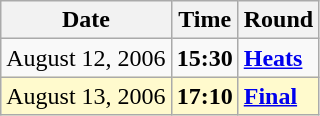<table class="wikitable">
<tr>
<th>Date</th>
<th>Time</th>
<th>Round</th>
</tr>
<tr>
<td>August 12, 2006</td>
<td><strong>15:30</strong></td>
<td><strong><a href='#'>Heats</a></strong></td>
</tr>
<tr style=background:lemonchiffon>
<td>August 13, 2006</td>
<td><strong>17:10</strong></td>
<td><strong><a href='#'>Final</a></strong></td>
</tr>
</table>
